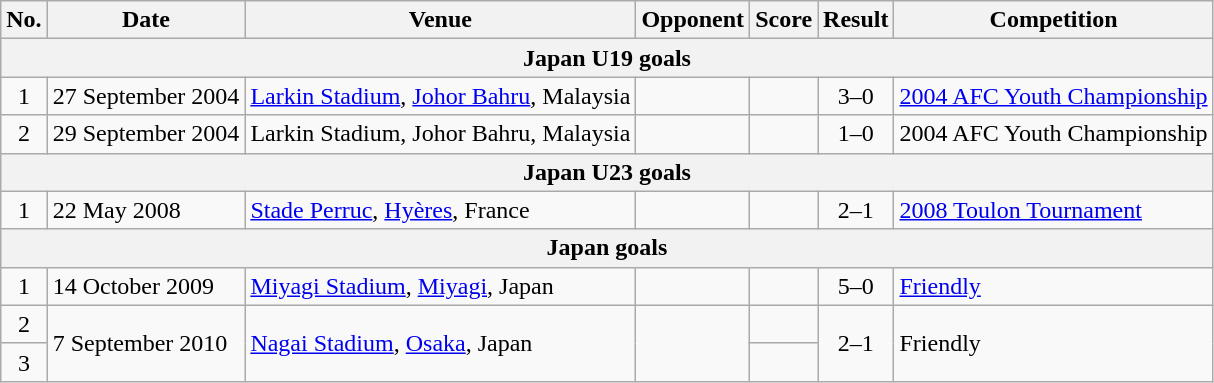<table class="wikitable sortable">
<tr>
<th scope="col">No.</th>
<th scope="col">Date</th>
<th scope="col">Venue</th>
<th scope="col">Opponent</th>
<th scope="col">Score</th>
<th scope="col">Result</th>
<th scope="col">Competition</th>
</tr>
<tr>
<th colspan="7">Japan U19 goals</th>
</tr>
<tr>
<td align="center">1</td>
<td>27 September 2004</td>
<td><a href='#'>Larkin Stadium</a>, <a href='#'>Johor Bahru</a>, Malaysia</td>
<td></td>
<td></td>
<td align="center">3–0</td>
<td><a href='#'>2004 AFC Youth Championship</a></td>
</tr>
<tr>
<td align="center">2</td>
<td>29 September 2004</td>
<td>Larkin Stadium, Johor Bahru, Malaysia</td>
<td></td>
<td></td>
<td align="center">1–0</td>
<td>2004 AFC Youth Championship</td>
</tr>
<tr>
<th colspan="7">Japan U23 goals</th>
</tr>
<tr>
<td align="center">1</td>
<td>22 May 2008</td>
<td><a href='#'>Stade Perruc</a>, <a href='#'>Hyères</a>, France</td>
<td></td>
<td></td>
<td align="center">2–1</td>
<td><a href='#'>2008 Toulon Tournament</a></td>
</tr>
<tr>
<th colspan="7">Japan goals</th>
</tr>
<tr>
<td align="center">1</td>
<td>14 October 2009</td>
<td><a href='#'>Miyagi Stadium</a>, <a href='#'>Miyagi</a>, Japan</td>
<td></td>
<td></td>
<td align="center">5–0</td>
<td><a href='#'>Friendly</a></td>
</tr>
<tr>
<td align="center">2</td>
<td rowspan="2">7 September 2010</td>
<td rowspan="2"><a href='#'>Nagai Stadium</a>, <a href='#'>Osaka</a>, Japan</td>
<td rowspan="2"></td>
<td></td>
<td rowspan="2" style="text-align:center">2–1</td>
<td rowspan="2">Friendly</td>
</tr>
<tr>
<td align="center">3</td>
<td></td>
</tr>
</table>
